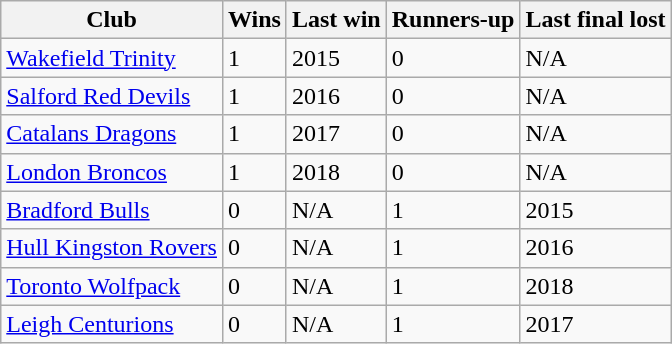<table class="wikitable" style="text-align: left;">
<tr>
<th>Club</th>
<th>Wins</th>
<th>Last win</th>
<th>Runners-up</th>
<th>Last final lost</th>
</tr>
<tr>
<td> <a href='#'>Wakefield Trinity</a></td>
<td>1</td>
<td>2015</td>
<td>0</td>
<td>N/A</td>
</tr>
<tr>
<td> <a href='#'>Salford Red Devils</a></td>
<td>1</td>
<td>2016</td>
<td>0</td>
<td>N/A</td>
</tr>
<tr>
<td> <a href='#'>Catalans Dragons</a></td>
<td>1</td>
<td>2017</td>
<td>0</td>
<td>N/A</td>
</tr>
<tr>
<td> <a href='#'>London Broncos</a></td>
<td>1</td>
<td>2018</td>
<td>0</td>
<td>N/A</td>
</tr>
<tr>
<td> <a href='#'>Bradford Bulls</a></td>
<td>0</td>
<td>N/A</td>
<td>1</td>
<td>2015</td>
</tr>
<tr>
<td> <a href='#'>Hull Kingston Rovers</a></td>
<td>0</td>
<td>N/A</td>
<td>1</td>
<td>2016</td>
</tr>
<tr>
<td> <a href='#'>Toronto Wolfpack</a></td>
<td>0</td>
<td>N/A</td>
<td>1</td>
<td>2018</td>
</tr>
<tr>
<td> <a href='#'>Leigh Centurions</a></td>
<td>0</td>
<td>N/A</td>
<td>1</td>
<td>2017</td>
</tr>
</table>
